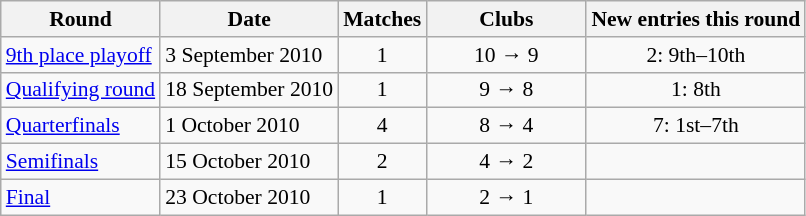<table class="wikitable" style="font-size:90%;">
<tr>
<th>Round</th>
<th>Date</th>
<th>Matches</th>
<th width=100>Clubs</th>
<th>New entries this round</th>
</tr>
<tr>
<td><a href='#'>9th place playoff</a></td>
<td>3 September 2010</td>
<td align=center>1</td>
<td align=center>10 → 9</td>
<td align=center>2: 9th–10th</td>
</tr>
<tr>
<td><a href='#'>Qualifying round</a></td>
<td>18 September 2010</td>
<td align=center>1</td>
<td align=center>9 → 8</td>
<td align=center>1: 8th</td>
</tr>
<tr>
<td><a href='#'>Quarterfinals</a></td>
<td>1 October 2010</td>
<td align=center>4</td>
<td align=center>8 → 4</td>
<td align=center>7: 1st–7th</td>
</tr>
<tr>
<td><a href='#'>Semifinals</a></td>
<td>15 October 2010</td>
<td align=center>2</td>
<td align=center>4 → 2</td>
<td></td>
</tr>
<tr>
<td><a href='#'>Final</a></td>
<td>23 October 2010</td>
<td align=center>1</td>
<td align=center>2 → 1</td>
<td></td>
</tr>
</table>
